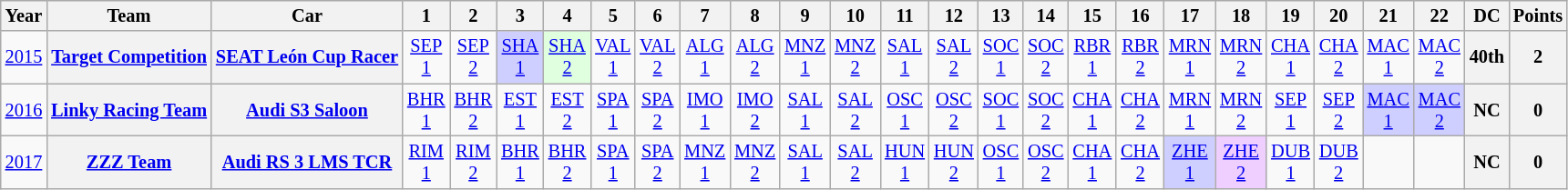<table class="wikitable" style="text-align:center; font-size:85%">
<tr>
<th>Year</th>
<th>Team</th>
<th>Car</th>
<th>1</th>
<th>2</th>
<th>3</th>
<th>4</th>
<th>5</th>
<th>6</th>
<th>7</th>
<th>8</th>
<th>9</th>
<th>10</th>
<th>11</th>
<th>12</th>
<th>13</th>
<th>14</th>
<th>15</th>
<th>16</th>
<th>17</th>
<th>18</th>
<th>19</th>
<th>20</th>
<th>21</th>
<th>22</th>
<th>DC</th>
<th>Points</th>
</tr>
<tr>
<td><a href='#'>2015</a></td>
<th><a href='#'>Target Competition</a></th>
<th><a href='#'>SEAT León Cup Racer</a></th>
<td><a href='#'>SEP<br>1</a></td>
<td><a href='#'>SEP<br>2</a></td>
<td style="background:#CFCFFF;"><a href='#'>SHA<br>1</a><br></td>
<td style="background:#DFFFDF;"><a href='#'>SHA<br>2</a><br></td>
<td><a href='#'>VAL<br>1</a></td>
<td><a href='#'>VAL<br>2</a></td>
<td><a href='#'>ALG<br>1</a></td>
<td><a href='#'>ALG<br>2</a></td>
<td><a href='#'>MNZ<br>1</a></td>
<td><a href='#'>MNZ<br>2</a></td>
<td><a href='#'>SAL<br>1</a></td>
<td><a href='#'>SAL<br>2</a></td>
<td><a href='#'>SOC<br>1</a></td>
<td><a href='#'>SOC<br>2</a></td>
<td><a href='#'>RBR<br>1</a></td>
<td><a href='#'>RBR<br>2</a></td>
<td><a href='#'>MRN<br>1</a></td>
<td><a href='#'>MRN<br>2</a></td>
<td><a href='#'>CHA<br>1</a></td>
<td><a href='#'>CHA<br>2</a></td>
<td><a href='#'>MAC<br>1</a></td>
<td><a href='#'>MAC<br>2</a></td>
<th>40th</th>
<th>2</th>
</tr>
<tr>
<td><a href='#'>2016</a></td>
<th><a href='#'>Linky Racing Team</a></th>
<th><a href='#'>Audi S3 Saloon</a></th>
<td><a href='#'>BHR<br>1</a></td>
<td><a href='#'>BHR<br>2</a></td>
<td><a href='#'>EST<br>1</a></td>
<td><a href='#'>EST<br>2</a></td>
<td><a href='#'>SPA<br>1</a></td>
<td><a href='#'>SPA<br>2</a></td>
<td><a href='#'>IMO<br>1</a></td>
<td><a href='#'>IMO<br>2</a></td>
<td><a href='#'>SAL<br>1</a></td>
<td><a href='#'>SAL<br>2</a></td>
<td><a href='#'>OSC<br>1</a></td>
<td><a href='#'>OSC<br>2</a></td>
<td><a href='#'>SOC<br>1</a></td>
<td><a href='#'>SOC<br>2</a></td>
<td><a href='#'>CHA<br>1</a></td>
<td><a href='#'>CHA<br>2</a></td>
<td><a href='#'>MRN<br>1</a></td>
<td><a href='#'>MRN<br>2</a></td>
<td><a href='#'>SEP<br>1</a></td>
<td><a href='#'>SEP<br>2</a></td>
<td style="background:#CFCFFF;"><a href='#'>MAC<br>1</a><br></td>
<td style="background:#CFCFFF;"><a href='#'>MAC<br>2</a><br></td>
<th>NC</th>
<th>0</th>
</tr>
<tr>
<td><a href='#'>2017</a></td>
<th><a href='#'>ZZZ Team</a></th>
<th><a href='#'>Audi RS 3 LMS TCR</a></th>
<td><a href='#'>RIM<br>1</a></td>
<td><a href='#'>RIM<br>2</a></td>
<td><a href='#'>BHR<br>1</a></td>
<td><a href='#'>BHR<br>2</a></td>
<td><a href='#'>SPA<br>1</a></td>
<td><a href='#'>SPA<br>2</a></td>
<td><a href='#'>MNZ<br>1</a></td>
<td><a href='#'>MNZ<br>2</a></td>
<td><a href='#'>SAL<br>1</a></td>
<td><a href='#'>SAL<br>2</a></td>
<td><a href='#'>HUN<br>1</a></td>
<td><a href='#'>HUN<br>2</a></td>
<td><a href='#'>OSC<br>1</a></td>
<td><a href='#'>OSC<br>2</a></td>
<td><a href='#'>CHA<br>1</a></td>
<td><a href='#'>CHA<br>2</a></td>
<td style="background:#CFCFFF;"><a href='#'>ZHE<br>1</a><br></td>
<td style="background:#EFCFFF;"><a href='#'>ZHE<br>2</a><br></td>
<td><a href='#'>DUB<br>1</a></td>
<td><a href='#'>DUB<br>2</a></td>
<td></td>
<td></td>
<th>NC</th>
<th>0</th>
</tr>
</table>
